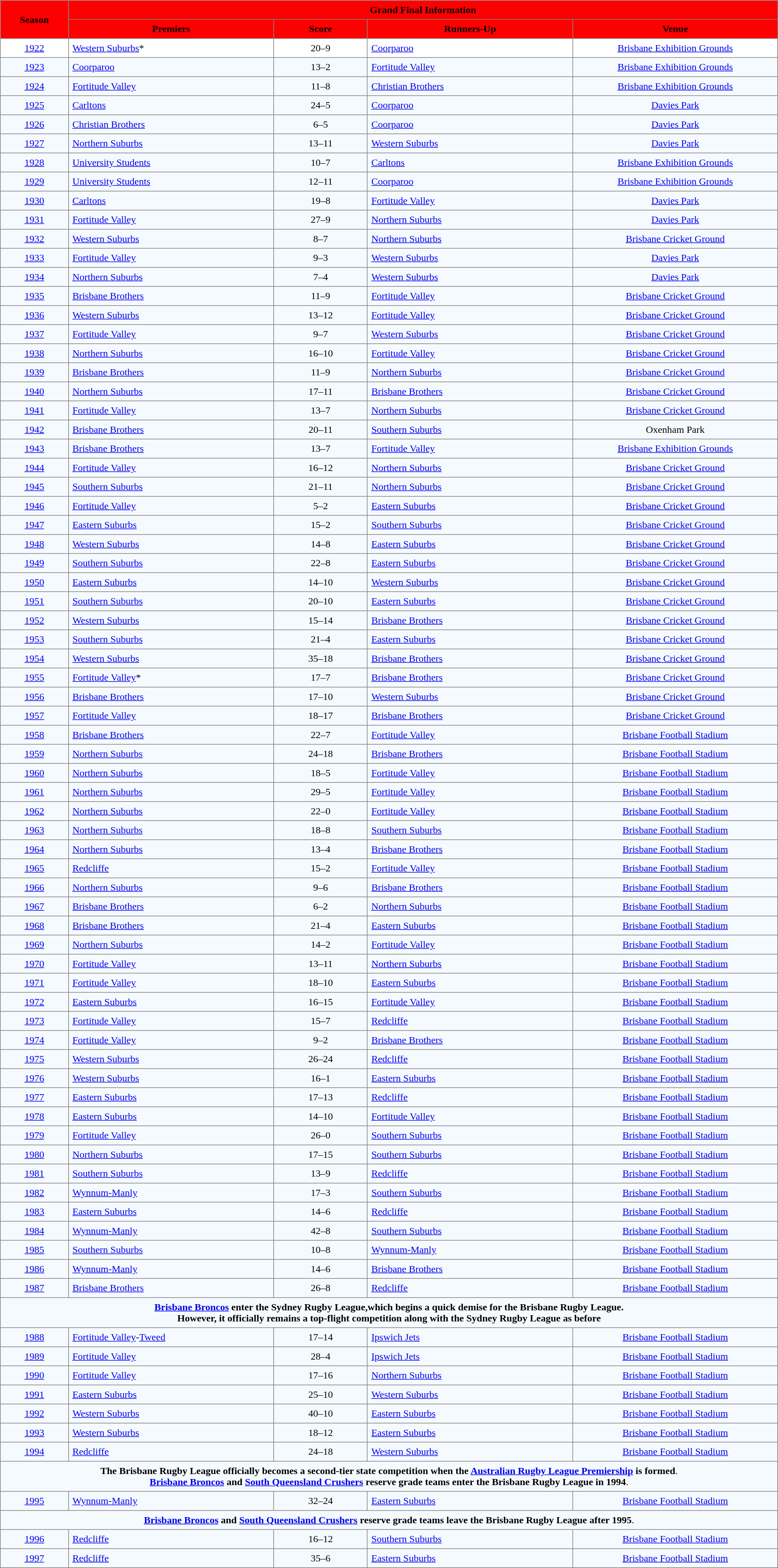<table border="1" cellpadding="6" cellspacing="0" style="border-collapse:collapse; font-size:100%; width:100%;">
<tr style="background:#FF0000;">
<th rowspan="2" style="width:01%;">Season</th>
<th colspan="4">Grand Final Information</th>
</tr>
<tr style="background:#FF0000;">
<th style="width:05%;">Premiers</th>
<th style="width:02%;">Score</th>
<th style="width:05%;">Runners-Up</th>
<th style="width:05%;">Venue</th>
</tr>
<tr style="text-align:center; background:#FFFFFF;">
<td><a href='#'>1922</a></td>
<td align=left> <a href='#'>Western Suburbs</a>*</td>
<td>20–9</td>
<td align=left> <a href='#'>Coorparoo</a></td>
<td><a href='#'>Brisbane Exhibition Grounds</a></td>
</tr>
<tr style="text-align:center; background:#f5faff;">
<td><a href='#'>1923</a></td>
<td align=left> <a href='#'>Coorparoo</a></td>
<td>13–2</td>
<td align=left> <a href='#'>Fortitude Valley</a></td>
<td><a href='#'>Brisbane Exhibition Grounds</a></td>
</tr>
<tr style="text-align:center; background:#f5faff;">
<td><a href='#'>1924</a></td>
<td align=left> <a href='#'>Fortitude Valley</a></td>
<td>11–8</td>
<td align=left> <a href='#'>Christian Brothers</a></td>
<td><a href='#'>Brisbane Exhibition Grounds</a></td>
</tr>
<tr style="text-align:center; background:#f5faff;">
<td><a href='#'>1925</a></td>
<td align=left> <a href='#'>Carltons</a></td>
<td>24–5</td>
<td align=left> <a href='#'>Coorparoo</a></td>
<td><a href='#'>Davies Park</a></td>
</tr>
<tr style="text-align:center; background:#f5faff;">
<td><a href='#'>1926</a></td>
<td align=left> <a href='#'>Christian Brothers</a></td>
<td>6–5</td>
<td align=left> <a href='#'>Coorparoo</a></td>
<td><a href='#'>Davies Park</a></td>
</tr>
<tr style="text-align:center; background:#f5faff;">
<td><a href='#'>1927</a></td>
<td align=left> <a href='#'>Northern Suburbs</a></td>
<td>13–11</td>
<td align=left> <a href='#'>Western Suburbs</a></td>
<td><a href='#'>Davies Park</a></td>
</tr>
<tr style="text-align:center; background:#f5faff;">
<td><a href='#'>1928</a></td>
<td align=left> <a href='#'>University Students</a></td>
<td>10–7</td>
<td align=left> <a href='#'>Carltons</a></td>
<td><a href='#'>Brisbane Exhibition Grounds</a></td>
</tr>
<tr style="text-align:center; background:#f5faff;">
<td><a href='#'>1929</a></td>
<td align=left> <a href='#'>University Students</a></td>
<td>12–11</td>
<td align=left> <a href='#'>Coorparoo</a></td>
<td><a href='#'>Brisbane Exhibition Grounds</a></td>
</tr>
<tr style="text-align:center; background:#f5faff;">
<td><a href='#'>1930</a></td>
<td align=left> <a href='#'>Carltons</a></td>
<td>19–8</td>
<td align=left> <a href='#'>Fortitude Valley</a></td>
<td><a href='#'>Davies Park</a></td>
</tr>
<tr style="text-align:center; background:#f5faff;">
<td><a href='#'>1931</a></td>
<td align=left> <a href='#'>Fortitude Valley</a></td>
<td>27–9</td>
<td align=left> <a href='#'>Northern Suburbs</a></td>
<td><a href='#'>Davies Park</a></td>
</tr>
<tr style="text-align:center; background:#f5faff;">
<td><a href='#'>1932</a></td>
<td align=left> <a href='#'>Western Suburbs</a></td>
<td>8–7</td>
<td align=left> <a href='#'>Northern Suburbs</a></td>
<td><a href='#'>Brisbane Cricket Ground</a></td>
</tr>
<tr style="text-align:center; background:#f5faff;">
<td><a href='#'>1933</a></td>
<td align=left> <a href='#'>Fortitude Valley</a></td>
<td>9–3</td>
<td align=left> <a href='#'>Western Suburbs</a></td>
<td><a href='#'>Davies Park</a></td>
</tr>
<tr style="text-align:center; background:#f5faff;">
<td><a href='#'>1934</a></td>
<td align=left> <a href='#'>Northern Suburbs</a></td>
<td>7–4</td>
<td align=left> <a href='#'>Western Suburbs</a></td>
<td><a href='#'>Davies Park</a></td>
</tr>
<tr style="text-align:center; background:#f5faff;">
<td><a href='#'>1935</a></td>
<td align=left> <a href='#'>Brisbane Brothers</a></td>
<td>11–9</td>
<td align=left> <a href='#'>Fortitude Valley</a></td>
<td><a href='#'>Brisbane Cricket Ground</a></td>
</tr>
<tr style="text-align:center; background:#f5faff;">
<td><a href='#'>1936</a></td>
<td align=left> <a href='#'>Western Suburbs</a></td>
<td>13–12</td>
<td align=left> <a href='#'>Fortitude Valley</a></td>
<td><a href='#'>Brisbane Cricket Ground</a></td>
</tr>
<tr style="text-align:center; background:#f5faff;">
<td><a href='#'>1937</a></td>
<td align=left> <a href='#'>Fortitude Valley</a></td>
<td>9–7</td>
<td align=left> <a href='#'>Western Suburbs</a></td>
<td><a href='#'>Brisbane Cricket Ground</a></td>
</tr>
<tr style="text-align:center; background:#f5faff;">
<td><a href='#'>1938</a></td>
<td align=left> <a href='#'>Northern Suburbs</a></td>
<td>16–10</td>
<td align=left> <a href='#'>Fortitude Valley</a></td>
<td><a href='#'>Brisbane Cricket Ground</a></td>
</tr>
<tr style="text-align:center; background:#f5faff;">
<td><a href='#'>1939</a></td>
<td align=left> <a href='#'>Brisbane Brothers</a></td>
<td>11–9</td>
<td align=left> <a href='#'>Northern Suburbs</a></td>
<td><a href='#'>Brisbane Cricket Ground</a></td>
</tr>
<tr style="text-align:center; background:#f5faff;">
<td><a href='#'>1940</a></td>
<td align=left> <a href='#'>Northern Suburbs</a></td>
<td>17–11</td>
<td align=left> <a href='#'>Brisbane Brothers</a></td>
<td><a href='#'>Brisbane Cricket Ground</a></td>
</tr>
<tr style="text-align:center; background:#f5faff;">
<td><a href='#'>1941</a></td>
<td align=left> <a href='#'>Fortitude Valley</a></td>
<td>13–7</td>
<td align=left> <a href='#'>Northern Suburbs</a></td>
<td><a href='#'>Brisbane Cricket Ground</a></td>
</tr>
<tr style="text-align:center; background:#f5faff;">
<td><a href='#'>1942</a></td>
<td align=left> <a href='#'>Brisbane Brothers</a></td>
<td>20–11</td>
<td align=left> <a href='#'>Southern Suburbs</a></td>
<td>Oxenham Park</td>
</tr>
<tr style="text-align:center; background:#f5faff;">
<td><a href='#'>1943</a></td>
<td align=left> <a href='#'>Brisbane Brothers</a></td>
<td>13–7</td>
<td align=left> <a href='#'>Fortitude Valley</a></td>
<td><a href='#'>Brisbane Exhibition Grounds</a></td>
</tr>
<tr style="text-align:center; background:#f5faff;">
<td><a href='#'>1944</a></td>
<td align=left> <a href='#'>Fortitude Valley</a></td>
<td>16–12</td>
<td align=left> <a href='#'>Northern Suburbs</a></td>
<td><a href='#'>Brisbane Cricket Ground</a></td>
</tr>
<tr style="text-align:center; background:#f5faff;">
<td><a href='#'>1945</a></td>
<td align=left> <a href='#'>Southern Suburbs</a></td>
<td>21–11</td>
<td align=left> <a href='#'>Northern Suburbs</a></td>
<td><a href='#'>Brisbane Cricket Ground</a></td>
</tr>
<tr style="text-align:center; background:#f5faff;">
<td><a href='#'>1946</a></td>
<td align=left> <a href='#'>Fortitude Valley</a></td>
<td>5–2</td>
<td align=left> <a href='#'>Eastern Suburbs</a></td>
<td><a href='#'>Brisbane Cricket Ground</a></td>
</tr>
<tr style="text-align:center; background:#f5faff;">
<td><a href='#'>1947</a></td>
<td align=left> <a href='#'>Eastern Suburbs</a></td>
<td>15–2</td>
<td align=left> <a href='#'>Southern Suburbs</a></td>
<td><a href='#'>Brisbane Cricket Ground</a></td>
</tr>
<tr style="text-align:center; background:#f5faff;">
<td><a href='#'>1948</a></td>
<td align=left> <a href='#'>Western Suburbs</a></td>
<td>14–8</td>
<td align=left> <a href='#'>Eastern Suburbs</a></td>
<td><a href='#'>Brisbane Cricket Ground</a></td>
</tr>
<tr style="text-align:center; background:#f5faff;">
<td><a href='#'>1949</a></td>
<td align=left> <a href='#'>Southern Suburbs</a></td>
<td>22–8</td>
<td align=left> <a href='#'>Eastern Suburbs</a></td>
<td><a href='#'>Brisbane Cricket Ground</a></td>
</tr>
<tr style="text-align:center; background:#f5faff;">
<td><a href='#'>1950</a></td>
<td align=left> <a href='#'>Eastern Suburbs</a></td>
<td>14–10</td>
<td align=left> <a href='#'>Western Suburbs</a></td>
<td><a href='#'>Brisbane Cricket Ground</a></td>
</tr>
<tr style="text-align:center; background:#f5faff;">
<td><a href='#'>1951</a></td>
<td align=left> <a href='#'>Southern Suburbs</a></td>
<td>20–10</td>
<td align=left> <a href='#'>Eastern Suburbs</a></td>
<td><a href='#'>Brisbane Cricket Ground</a></td>
</tr>
<tr style="text-align:center; background:#f5faff;">
<td><a href='#'>1952</a></td>
<td align=left> <a href='#'>Western Suburbs</a></td>
<td>15–14</td>
<td align=left> <a href='#'>Brisbane Brothers</a></td>
<td><a href='#'>Brisbane Cricket Ground</a></td>
</tr>
<tr style="text-align:center; background:#f5faff;">
<td><a href='#'>1953</a></td>
<td align=left> <a href='#'>Southern Suburbs</a></td>
<td>21–4</td>
<td align=left> <a href='#'>Eastern Suburbs</a></td>
<td><a href='#'>Brisbane Cricket Ground</a></td>
</tr>
<tr style="text-align:center; background:#f5faff;">
<td><a href='#'>1954</a></td>
<td align=left> <a href='#'>Western Suburbs</a></td>
<td>35–18</td>
<td align=left> <a href='#'>Brisbane Brothers</a></td>
<td><a href='#'>Brisbane Cricket Ground</a></td>
</tr>
<tr style="text-align:center; background:#f5faff;">
<td><a href='#'>1955</a></td>
<td align=left> <a href='#'>Fortitude Valley</a>*</td>
<td>17–7</td>
<td align=left> <a href='#'>Brisbane Brothers</a></td>
<td><a href='#'>Brisbane Cricket Ground</a></td>
</tr>
<tr style="text-align:center; background:#f5faff;">
<td><a href='#'>1956</a></td>
<td align=left> <a href='#'>Brisbane Brothers</a></td>
<td>17–10</td>
<td align=left> <a href='#'>Western Suburbs</a></td>
<td><a href='#'>Brisbane Cricket Ground</a></td>
</tr>
<tr style="text-align:center; background:#f5faff;">
<td><a href='#'>1957</a></td>
<td align=left> <a href='#'>Fortitude Valley</a></td>
<td>18–17</td>
<td align=left> <a href='#'>Brisbane Brothers</a></td>
<td><a href='#'>Brisbane Cricket Ground</a></td>
</tr>
<tr style="text-align:center; background:#f5faff;">
<td><a href='#'>1958</a></td>
<td align=left> <a href='#'>Brisbane Brothers</a></td>
<td>22–7</td>
<td align=left> <a href='#'>Fortitude Valley</a></td>
<td><a href='#'>Brisbane Football Stadium</a></td>
</tr>
<tr style="text-align:center; background:#f5faff;">
<td><a href='#'>1959</a></td>
<td align=left> <a href='#'>Northern Suburbs</a></td>
<td>24–18</td>
<td align=left> <a href='#'>Brisbane Brothers</a></td>
<td><a href='#'>Brisbane Football Stadium</a></td>
</tr>
<tr style="text-align:center; background:#f5faff;">
<td><a href='#'>1960</a></td>
<td align=left> <a href='#'>Northern Suburbs</a></td>
<td>18–5</td>
<td align=left> <a href='#'>Fortitude Valley</a></td>
<td><a href='#'>Brisbane Football Stadium</a></td>
</tr>
<tr style="text-align:center; background:#f5faff;">
<td><a href='#'>1961</a></td>
<td align=left> <a href='#'>Northern Suburbs</a></td>
<td>29–5</td>
<td align=left> <a href='#'>Fortitude Valley</a></td>
<td><a href='#'>Brisbane Football Stadium</a></td>
</tr>
<tr style="text-align:center; background:#f5faff;">
<td><a href='#'>1962</a></td>
<td align=left> <a href='#'>Northern Suburbs</a></td>
<td>22–0</td>
<td align=left> <a href='#'>Fortitude Valley</a></td>
<td><a href='#'>Brisbane Football Stadium</a></td>
</tr>
<tr style="text-align:center; background:#f5faff;">
<td><a href='#'>1963</a></td>
<td align=left> <a href='#'>Northern Suburbs</a></td>
<td>18–8</td>
<td align=left> <a href='#'>Southern Suburbs</a></td>
<td><a href='#'>Brisbane Football Stadium</a></td>
</tr>
<tr style="text-align:center; background:#f5faff;">
<td><a href='#'>1964</a></td>
<td align=left> <a href='#'>Northern Suburbs</a></td>
<td>13–4</td>
<td align=left> <a href='#'>Brisbane Brothers</a></td>
<td><a href='#'>Brisbane Football Stadium</a></td>
</tr>
<tr style="text-align:center; background:#f5faff;">
<td><a href='#'>1965</a></td>
<td align=left> <a href='#'>Redcliffe</a></td>
<td>15–2</td>
<td align=left> <a href='#'>Fortitude Valley</a></td>
<td><a href='#'>Brisbane Football Stadium</a></td>
</tr>
<tr style="text-align:center; background:#f5faff;">
<td><a href='#'>1966</a></td>
<td align=left> <a href='#'>Northern Suburbs</a></td>
<td>9–6</td>
<td align=left> <a href='#'>Brisbane Brothers</a></td>
<td><a href='#'>Brisbane Football Stadium</a></td>
</tr>
<tr style="text-align:center; background:#f5faff;">
<td><a href='#'>1967</a></td>
<td align=left> <a href='#'>Brisbane Brothers</a></td>
<td>6–2</td>
<td align=left> <a href='#'>Northern Suburbs</a></td>
<td><a href='#'>Brisbane Football Stadium</a></td>
</tr>
<tr style="text-align:center; background:#f5faff;">
<td><a href='#'>1968</a></td>
<td align=left> <a href='#'>Brisbane Brothers</a></td>
<td>21–4</td>
<td align=left> <a href='#'>Eastern Suburbs</a></td>
<td><a href='#'>Brisbane Football Stadium</a></td>
</tr>
<tr style="text-align:center; background:#f5faff;">
<td><a href='#'>1969</a></td>
<td align=left> <a href='#'>Northern Suburbs</a></td>
<td>14–2</td>
<td align=left> <a href='#'>Fortitude Valley</a></td>
<td><a href='#'>Brisbane Football Stadium</a></td>
</tr>
<tr style="text-align:center; background:#f5faff;">
<td><a href='#'>1970</a></td>
<td align=left> <a href='#'>Fortitude Valley</a></td>
<td>13–11</td>
<td align=left> <a href='#'>Northern Suburbs</a></td>
<td><a href='#'>Brisbane Football Stadium</a></td>
</tr>
<tr style="text-align:center; background:#f5faff;">
<td><a href='#'>1971</a></td>
<td align=left> <a href='#'>Fortitude Valley</a></td>
<td>18–10</td>
<td align=left> <a href='#'>Eastern Suburbs</a></td>
<td><a href='#'>Brisbane Football Stadium</a></td>
</tr>
<tr style="text-align:center; background:#f5faff;">
<td><a href='#'>1972</a></td>
<td align=left> <a href='#'>Eastern Suburbs</a></td>
<td>16–15</td>
<td align=left> <a href='#'>Fortitude Valley</a></td>
<td><a href='#'>Brisbane Football Stadium</a></td>
</tr>
<tr style="text-align:center; background:#f5faff;">
<td><a href='#'>1973</a></td>
<td align=left> <a href='#'>Fortitude Valley</a></td>
<td>15–7</td>
<td align=left> <a href='#'>Redcliffe</a></td>
<td><a href='#'>Brisbane Football Stadium</a></td>
</tr>
<tr style="text-align:center; background:#f5faff;">
<td><a href='#'>1974</a></td>
<td align=left> <a href='#'>Fortitude Valley</a></td>
<td>9–2</td>
<td align=left> <a href='#'>Brisbane Brothers</a></td>
<td><a href='#'>Brisbane Football Stadium</a></td>
</tr>
<tr style="text-align:center; background:#f5faff;">
<td><a href='#'>1975</a></td>
<td align=left> <a href='#'>Western Suburbs</a></td>
<td>26–24</td>
<td align=left> <a href='#'>Redcliffe</a></td>
<td><a href='#'>Brisbane Football Stadium</a></td>
</tr>
<tr style="text-align:center; background:#f5faff;">
<td><a href='#'>1976</a></td>
<td align=left> <a href='#'>Western Suburbs</a></td>
<td>16–1</td>
<td align=left> <a href='#'>Eastern Suburbs</a></td>
<td><a href='#'>Brisbane Football Stadium</a></td>
</tr>
<tr style="text-align:center; background:#f5faff;">
<td><a href='#'>1977</a></td>
<td align=left> <a href='#'>Eastern Suburbs</a></td>
<td>17–13</td>
<td align=left> <a href='#'>Redcliffe</a></td>
<td><a href='#'>Brisbane Football Stadium</a></td>
</tr>
<tr style="text-align:center; background:#f5faff;">
<td><a href='#'>1978</a></td>
<td align=left> <a href='#'>Eastern Suburbs</a></td>
<td>14–10</td>
<td align=left> <a href='#'>Fortitude Valley</a></td>
<td><a href='#'>Brisbane Football Stadium</a></td>
</tr>
<tr style="text-align:center; background:#f5faff;">
<td><a href='#'>1979</a></td>
<td align=left> <a href='#'>Fortitude Valley</a></td>
<td>26–0</td>
<td align=left> <a href='#'>Southern Suburbs</a></td>
<td><a href='#'>Brisbane Football Stadium</a></td>
</tr>
<tr style="text-align:center; background:#f5faff;">
<td><a href='#'>1980</a></td>
<td align=left> <a href='#'>Northern Suburbs</a></td>
<td>17–15</td>
<td align=left> <a href='#'>Southern Suburbs</a></td>
<td><a href='#'>Brisbane Football Stadium</a></td>
</tr>
<tr style="text-align:center; background:#f5faff;">
<td><a href='#'>1981</a></td>
<td align=left> <a href='#'>Southern Suburbs</a></td>
<td>13–9</td>
<td align=left> <a href='#'>Redcliffe</a></td>
<td><a href='#'>Brisbane Football Stadium</a></td>
</tr>
<tr style="text-align:center; background:#f5faff;">
<td><a href='#'>1982</a></td>
<td align=left> <a href='#'>Wynnum-Manly</a></td>
<td>17–3</td>
<td align=left> <a href='#'>Southern Suburbs</a></td>
<td><a href='#'>Brisbane Football Stadium</a></td>
</tr>
<tr style="text-align:center; background:#f5faff;">
<td><a href='#'>1983</a></td>
<td align=left> <a href='#'>Eastern Suburbs</a></td>
<td>14–6</td>
<td align=left> <a href='#'>Redcliffe</a></td>
<td><a href='#'>Brisbane Football Stadium</a></td>
</tr>
<tr style="text-align:center; background:#f5faff;">
<td><a href='#'>1984</a></td>
<td align=left> <a href='#'>Wynnum-Manly</a></td>
<td>42–8</td>
<td align=left> <a href='#'>Southern Suburbs</a></td>
<td><a href='#'>Brisbane Football Stadium</a></td>
</tr>
<tr style="text-align:center; background:#f5faff;">
<td><a href='#'>1985</a></td>
<td align=left> <a href='#'>Southern Suburbs</a></td>
<td>10–8</td>
<td align=left> <a href='#'>Wynnum-Manly</a></td>
<td><a href='#'>Brisbane Football Stadium</a></td>
</tr>
<tr style="text-align:center; background:#f5faff;">
<td><a href='#'>1986</a></td>
<td align=left> <a href='#'>Wynnum-Manly</a></td>
<td>14–6</td>
<td align=left> <a href='#'>Brisbane Brothers</a></td>
<td><a href='#'>Brisbane Football Stadium</a></td>
</tr>
<tr style="text-align:center; background:#f5faff;">
<td><a href='#'>1987</a></td>
<td align=left> <a href='#'>Brisbane Brothers</a></td>
<td>26–8</td>
<td align=left> <a href='#'>Redcliffe</a></td>
<td><a href='#'>Brisbane Football Stadium</a></td>
</tr>
<tr style="text-align:center; background:#f5faff;">
<td colspan="5"><strong><a href='#'>Brisbane Broncos</a> enter the Sydney Rugby League,which begins a quick demise for the Brisbane Rugby League.<br> However, it officially remains a top-flight competition along with the Sydney Rugby League as before</strong></td>
</tr>
<tr style="text-align:center; background:#f5faff;">
<td><a href='#'>1988</a></td>
<td align=left> <a href='#'>Fortitude Valley</a>-<a href='#'>Tweed</a></td>
<td>17–14</td>
<td align=left> <a href='#'>Ipswich Jets</a></td>
<td><a href='#'>Brisbane Football Stadium</a></td>
</tr>
<tr style="text-align:center; background:#f5faff;">
<td><a href='#'>1989</a></td>
<td align=left> <a href='#'>Fortitude Valley</a></td>
<td>28–4</td>
<td align=left> <a href='#'>Ipswich Jets</a></td>
<td><a href='#'>Brisbane Football Stadium</a></td>
</tr>
<tr style="text-align:center; background:#f5faff;">
<td><a href='#'>1990</a></td>
<td align=left> <a href='#'>Fortitude Valley</a></td>
<td>17–16</td>
<td align=left> <a href='#'>Northern Suburbs</a></td>
<td><a href='#'>Brisbane Football Stadium</a></td>
</tr>
<tr style="text-align:center; background:#f5faff;">
<td><a href='#'>1991</a></td>
<td align=left> <a href='#'>Eastern Suburbs</a></td>
<td>25–10</td>
<td align=left> <a href='#'>Western Suburbs</a></td>
<td><a href='#'>Brisbane Football Stadium</a></td>
</tr>
<tr style="text-align:center; background:#f5faff;">
<td><a href='#'>1992</a></td>
<td align=left> <a href='#'>Western Suburbs</a></td>
<td>40–10</td>
<td align=left> <a href='#'>Eastern Suburbs</a></td>
<td><a href='#'>Brisbane Football Stadium</a></td>
</tr>
<tr style="text-align:center; background:#f5faff;">
<td><a href='#'>1993</a></td>
<td align=left> <a href='#'>Western Suburbs</a></td>
<td>18–12</td>
<td align=left> <a href='#'>Eastern Suburbs</a></td>
<td><a href='#'>Brisbane Football Stadium</a></td>
</tr>
<tr style="text-align:center; background:#f5faff;">
<td><a href='#'>1994</a></td>
<td align=left> <a href='#'>Redcliffe</a></td>
<td>24–18</td>
<td align=left> <a href='#'>Western Suburbs</a></td>
<td><a href='#'>Brisbane Football Stadium</a></td>
</tr>
<tr style="text-align:center; background:#f5faff;">
<td colspan="5"><strong>The Brisbane Rugby League officially becomes a second-tier state competition when the <a href='#'>Australian Rugby League Premiership</a> is formed</strong>.<br><strong><a href='#'>Brisbane Broncos</a> and <a href='#'>South Queensland Crushers</a> reserve grade teams enter the Brisbane Rugby League in 1994</strong>.</td>
</tr>
<tr style="text-align:center; background:#f5faff;">
<td><a href='#'>1995</a></td>
<td align=left> <a href='#'>Wynnum-Manly</a></td>
<td>32–24</td>
<td align=left> <a href='#'>Eastern Suburbs</a></td>
<td><a href='#'>Brisbane Football Stadium</a></td>
</tr>
<tr style="text-align:center; background:#f5faff;">
<td colspan="5"><strong><a href='#'>Brisbane Broncos</a> and <a href='#'>South Queensland Crushers</a> reserve grade teams leave the Brisbane Rugby League after 1995</strong>.</td>
</tr>
<tr style="text-align:center; background:#f5faff;">
<td><a href='#'>1996</a></td>
<td align=left> <a href='#'>Redcliffe</a></td>
<td>16–12</td>
<td align=left> <a href='#'>Southern Suburbs</a></td>
<td><a href='#'>Brisbane Football Stadium</a></td>
</tr>
<tr style="text-align:center; background:#f5faff;">
<td><a href='#'>1997</a></td>
<td align=left> <a href='#'>Redcliffe</a></td>
<td>35–6</td>
<td align=left> <a href='#'>Eastern Suburbs</a></td>
<td><a href='#'>Brisbane Football Stadium</a></td>
</tr>
</table>
